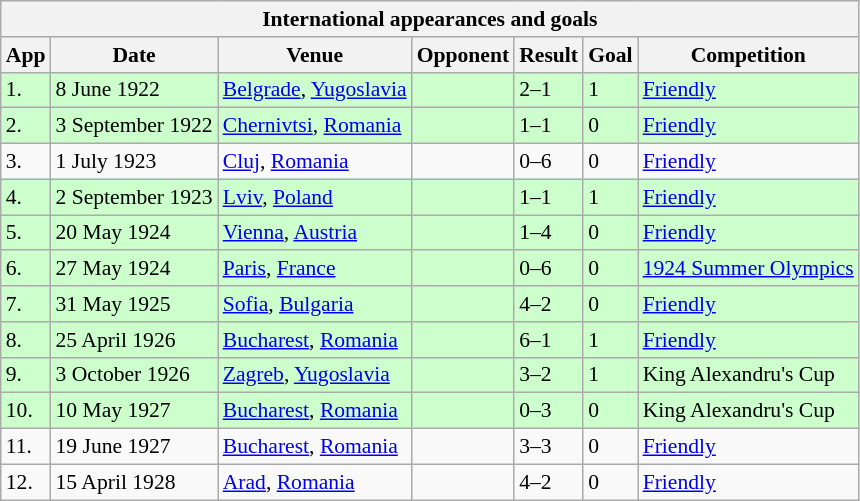<table class="wikitable" style="font-size:90%">
<tr>
<th colspan="7"><strong>International appearances and goals</strong></th>
</tr>
<tr>
<th>App</th>
<th>Date</th>
<th>Venue</th>
<th>Opponent</th>
<th>Result</th>
<th>Goal</th>
<th>Competition</th>
</tr>
<tr style="background-color:#ccffcc">
<td>1.</td>
<td>8 June 1922</td>
<td><a href='#'>Belgrade</a>, <a href='#'>Yugoslavia</a></td>
<td></td>
<td>2–1</td>
<td>1</td>
<td><a href='#'>Friendly</a></td>
</tr>
<tr style="background-color:#ccffcc">
<td>2.</td>
<td>3 September 1922</td>
<td><a href='#'>Chernivtsi</a>, <a href='#'>Romania</a></td>
<td></td>
<td>1–1</td>
<td>0</td>
<td><a href='#'>Friendly</a></td>
</tr>
<tr>
<td>3.</td>
<td>1 July 1923</td>
<td><a href='#'>Cluj</a>, <a href='#'>Romania</a></td>
<td></td>
<td>0–6</td>
<td>0</td>
<td><a href='#'>Friendly</a></td>
</tr>
<tr style="background-color:#ccffcc">
<td>4.</td>
<td>2 September 1923</td>
<td><a href='#'>Lviv</a>, <a href='#'>Poland</a></td>
<td></td>
<td>1–1</td>
<td>1</td>
<td><a href='#'>Friendly</a></td>
</tr>
<tr style="background-color:#ccffcc">
<td>5.</td>
<td>20 May 1924</td>
<td><a href='#'>Vienna</a>, <a href='#'>Austria</a></td>
<td></td>
<td>1–4</td>
<td>0</td>
<td><a href='#'>Friendly</a></td>
</tr>
<tr style="background-color:#ccffcc">
<td>6.</td>
<td>27 May 1924</td>
<td><a href='#'>Paris</a>, <a href='#'>France</a></td>
<td></td>
<td>0–6</td>
<td>0</td>
<td><a href='#'>1924 Summer Olympics</a></td>
</tr>
<tr style="background-color:#ccffcc">
<td>7.</td>
<td>31 May 1925</td>
<td><a href='#'>Sofia</a>, <a href='#'>Bulgaria</a></td>
<td></td>
<td>4–2</td>
<td>0</td>
<td><a href='#'>Friendly</a></td>
</tr>
<tr style="background-color:#ccffcc">
<td>8.</td>
<td>25 April 1926</td>
<td><a href='#'>Bucharest</a>, <a href='#'>Romania</a></td>
<td></td>
<td>6–1</td>
<td>1</td>
<td><a href='#'>Friendly</a></td>
</tr>
<tr style="background-color:#ccffcc">
<td>9.</td>
<td>3 October 1926</td>
<td><a href='#'>Zagreb</a>, <a href='#'>Yugoslavia</a></td>
<td></td>
<td>3–2</td>
<td>1</td>
<td>King Alexandru's Cup</td>
</tr>
<tr style="background-color:#ccffcc">
<td>10.</td>
<td>10 May 1927</td>
<td><a href='#'>Bucharest</a>, <a href='#'>Romania</a></td>
<td></td>
<td>0–3</td>
<td>0</td>
<td>King Alexandru's Cup</td>
</tr>
<tr>
<td>11.</td>
<td>19 June 1927</td>
<td><a href='#'>Bucharest</a>, <a href='#'>Romania</a></td>
<td></td>
<td>3–3</td>
<td>0</td>
<td><a href='#'>Friendly</a></td>
</tr>
<tr>
<td>12.</td>
<td>15 April 1928</td>
<td><a href='#'>Arad</a>, <a href='#'>Romania</a></td>
<td></td>
<td>4–2</td>
<td>0</td>
<td><a href='#'>Friendly</a></td>
</tr>
</table>
